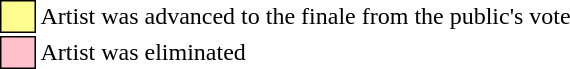<table class="toccolours" style="font-size: 100%">
<tr>
<td style="background:#fdfc8f; border:1px solid black">     </td>
<td>Artist was advanced to the finale from the public's vote</td>
</tr>
<tr>
<td style="background: pink; border:1px solid black">     </td>
<td>Artist was eliminated</td>
</tr>
</table>
